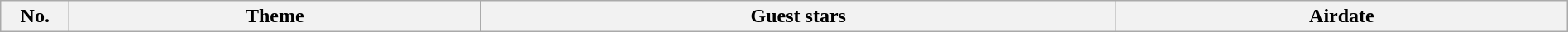<table class="wikitable plainrowheaders" style="width:100%; margin:auto;">
<tr>
<th scope="col" style="width:3em;">No.</th>
<th scope="col">Theme</th>
<th scope="col">Guest stars</th>
<th scope="col">Airdate<br>




</th>
</tr>
</table>
